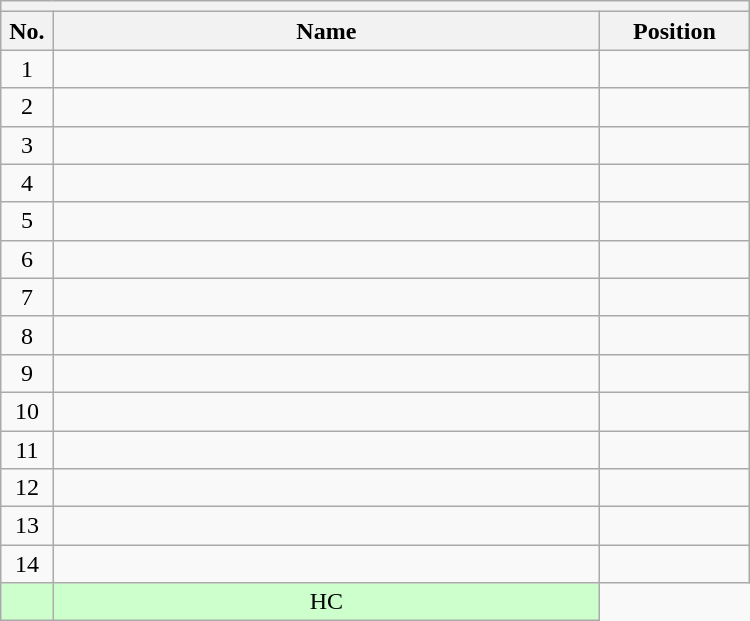<table class="wikitable mw-collapsible mw-collapsed" style="text-align:center; width:500px; border:none">
<tr>
<th style="text-align:center" colspan="3"></th>
</tr>
<tr>
<th style="width:7%">No.</th>
<th>Name</th>
<th style="width:20%">Position</th>
</tr>
<tr>
<td>1</td>
<td></td>
<td></td>
</tr>
<tr>
<td>2</td>
<td></td>
<td></td>
</tr>
<tr>
<td>3</td>
<td></td>
<td></td>
</tr>
<tr>
<td>4</td>
<td></td>
<td></td>
</tr>
<tr>
<td>5</td>
<td></td>
<td></td>
</tr>
<tr>
<td>6</td>
<td></td>
<td></td>
</tr>
<tr>
<td>7</td>
<td></td>
<td></td>
</tr>
<tr>
<td>8</td>
<td></td>
<td></td>
</tr>
<tr>
<td>9</td>
<td></td>
<td></td>
</tr>
<tr>
<td>10</td>
<td></td>
<td></td>
</tr>
<tr>
<td>11</td>
<td></td>
<td></td>
</tr>
<tr>
<td>12</td>
<td></td>
<td></td>
</tr>
<tr>
<td>13</td>
<td></td>
<td></td>
</tr>
<tr>
<td>14</td>
<td></td>
<td></td>
</tr>
<tr bgcolor=#CCFFCC>
<td></td>
<td>HC</td>
</tr>
</table>
